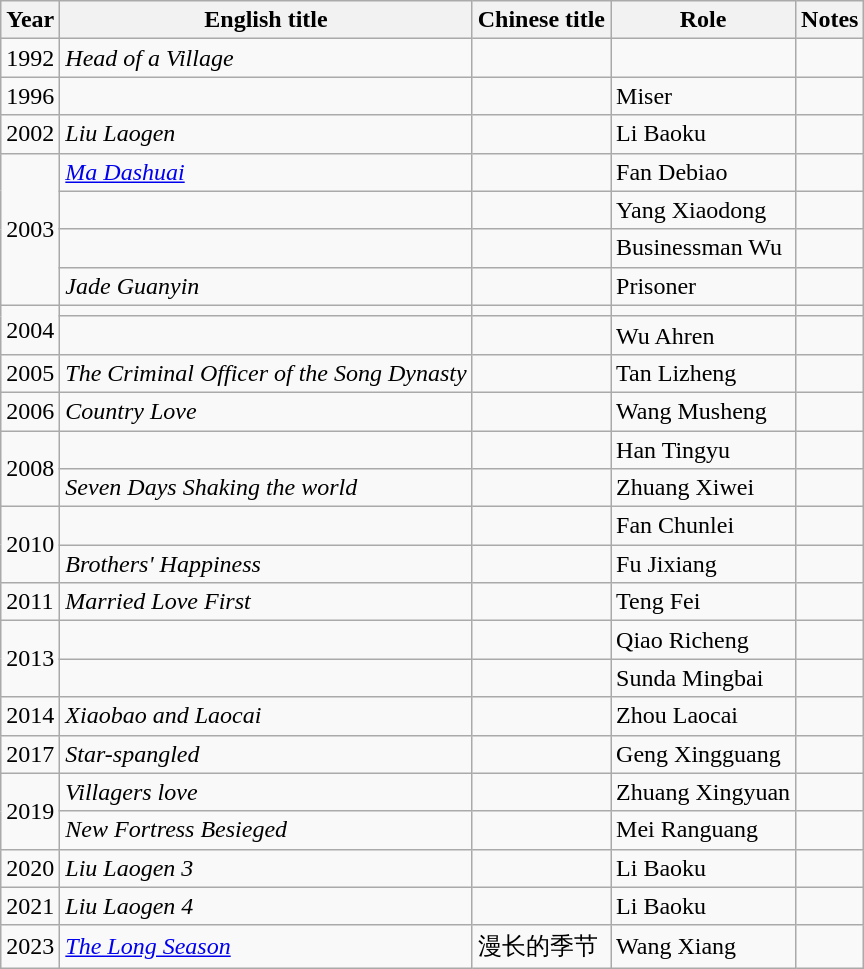<table class="wikitable">
<tr>
<th>Year</th>
<th>English title</th>
<th>Chinese title</th>
<th>Role</th>
<th>Notes</th>
</tr>
<tr>
<td>1992</td>
<td><em>Head of a Village</em></td>
<td></td>
<td></td>
<td></td>
</tr>
<tr>
<td>1996</td>
<td></td>
<td></td>
<td>Miser</td>
<td></td>
</tr>
<tr>
<td>2002</td>
<td><em>Liu Laogen</em></td>
<td></td>
<td>Li Baoku</td>
<td></td>
</tr>
<tr>
<td rowspan="4">2003</td>
<td><em><a href='#'>Ma Dashuai</a></em></td>
<td></td>
<td>Fan Debiao</td>
<td></td>
</tr>
<tr>
<td></td>
<td></td>
<td>Yang Xiaodong</td>
<td></td>
</tr>
<tr>
<td></td>
<td></td>
<td>Businessman Wu</td>
<td></td>
</tr>
<tr>
<td><em>Jade Guanyin</em></td>
<td></td>
<td>Prisoner</td>
<td></td>
</tr>
<tr>
<td rowspan="2">2004</td>
<td></td>
<td></td>
<td></td>
<td></td>
</tr>
<tr>
<td></td>
<td></td>
<td>Wu Ahren</td>
<td></td>
</tr>
<tr>
<td>2005</td>
<td><em>The Criminal Officer of the Song Dynasty</em></td>
<td></td>
<td>Tan Lizheng</td>
<td></td>
</tr>
<tr>
<td>2006</td>
<td><em>Country Love</em></td>
<td></td>
<td>Wang Musheng</td>
<td></td>
</tr>
<tr>
<td rowspan="2">2008</td>
<td></td>
<td></td>
<td>Han Tingyu</td>
<td></td>
</tr>
<tr>
<td><em>Seven Days Shaking the world</em></td>
<td></td>
<td>Zhuang Xiwei</td>
<td></td>
</tr>
<tr>
<td rowspan="2">2010</td>
<td></td>
<td></td>
<td>Fan Chunlei</td>
<td></td>
</tr>
<tr>
<td><em>Brothers' Happiness</em></td>
<td></td>
<td>Fu Jixiang</td>
<td></td>
</tr>
<tr>
<td>2011</td>
<td><em>Married Love First</em></td>
<td></td>
<td>Teng Fei</td>
<td></td>
</tr>
<tr>
<td rowspan="2">2013</td>
<td></td>
<td></td>
<td>Qiao Richeng</td>
<td></td>
</tr>
<tr>
<td></td>
<td></td>
<td>Sunda Mingbai</td>
<td></td>
</tr>
<tr>
<td>2014</td>
<td><em>Xiaobao and Laocai</em></td>
<td></td>
<td>Zhou Laocai</td>
<td></td>
</tr>
<tr>
<td>2017</td>
<td><em>Star-spangled</em></td>
<td></td>
<td>Geng Xingguang</td>
<td></td>
</tr>
<tr>
<td rowspan="2">2019</td>
<td><em>Villagers love</em></td>
<td></td>
<td>Zhuang Xingyuan</td>
<td></td>
</tr>
<tr>
<td><em>New Fortress Besieged</em></td>
<td></td>
<td>Mei Ranguang</td>
<td></td>
</tr>
<tr>
<td>2020</td>
<td><em>Liu Laogen 3</em></td>
<td></td>
<td>Li Baoku</td>
<td></td>
</tr>
<tr>
<td>2021</td>
<td><em>Liu Laogen 4</em></td>
<td></td>
<td>Li Baoku</td>
<td></td>
</tr>
<tr>
<td>2023</td>
<td><em><a href='#'>The Long Season</a></em></td>
<td>漫长的季节</td>
<td>Wang Xiang</td>
<td></td>
</tr>
</table>
